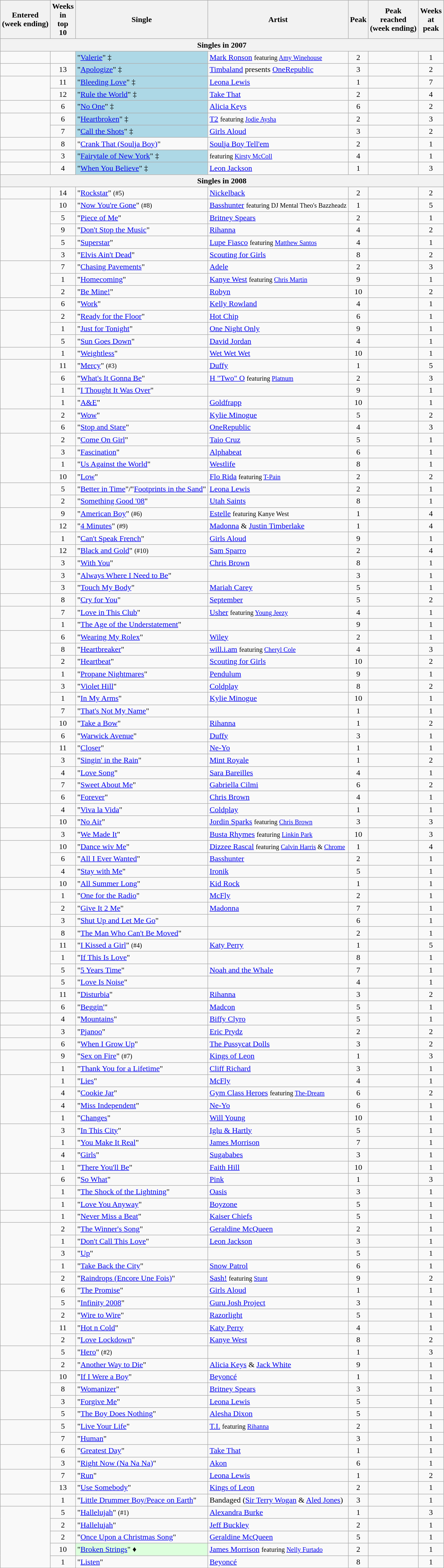<table class="wikitable sortable" style="text-align:center">
<tr>
<th>Entered <br>(week ending)</th>
<th data-sort-type="number">Weeks<br>in<br>top<br>10</th>
<th>Single</th>
<th>Artist</th>
<th data-sort-type="number">Peak</th>
<th>Peak<br>reached <br>(week ending)</th>
<th data-sort-type="number">Weeks<br>at<br>peak</th>
</tr>
<tr>
<th colspan=7>Singles in 2007</th>
</tr>
<tr>
<td></td>
<td></td>
<td align="left" bgcolor=lightblue>"<a href='#'>Valerie</a>" ‡</td>
<td align="left"><a href='#'>Mark Ronson</a> <small> featuring <a href='#'>Amy Winehouse</a></small></td>
<td>2</td>
<td></td>
<td>1</td>
</tr>
<tr>
<td></td>
<td>13</td>
<td align="left" bgcolor=lightblue>"<a href='#'>Apologize</a>" ‡</td>
<td align="left"><a href='#'>Timbaland</a> presents <a href='#'>OneRepublic</a></td>
<td>3</td>
<td></td>
<td>2</td>
</tr>
<tr>
<td rowspan="2"></td>
<td>11</td>
<td align="left" bgcolor=lightblue>"<a href='#'>Bleeding Love</a>" ‡</td>
<td align="left"><a href='#'>Leona Lewis</a></td>
<td>1</td>
<td></td>
<td>7</td>
</tr>
<tr>
<td>12</td>
<td align="left" bgcolor=lightblue>"<a href='#'>Rule the World</a>" ‡</td>
<td align="left"><a href='#'>Take That</a></td>
<td>2</td>
<td></td>
<td>4</td>
</tr>
<tr>
<td></td>
<td>6</td>
<td align="left" bgcolor=lightblue>"<a href='#'>No One</a>" ‡</td>
<td align="left"><a href='#'>Alicia Keys</a></td>
<td>6</td>
<td></td>
<td>2</td>
</tr>
<tr>
<td rowspan="2"></td>
<td>6</td>
<td align="left" bgcolor=lightblue>"<a href='#'>Heartbroken</a>" ‡</td>
<td align="left"><a href='#'>T2</a> <small>featuring <a href='#'>Jodie Aysha</a></small></td>
<td>2</td>
<td></td>
<td>3</td>
</tr>
<tr>
<td>7</td>
<td align="left" bgcolor=lightblue>"<a href='#'>Call the Shots</a>" ‡</td>
<td align="left"><a href='#'>Girls Aloud</a></td>
<td>3</td>
<td></td>
<td>2</td>
</tr>
<tr>
<td></td>
<td>8</td>
<td align="left">"<a href='#'>Crank That (Soulja Boy)</a>"</td>
<td align="left"><a href='#'>Soulja Boy Tell'em</a></td>
<td>2</td>
<td></td>
<td>1</td>
</tr>
<tr>
<td></td>
<td>3</td>
<td align="left" bgcolor=lightblue>"<a href='#'>Fairytale of New York</a>" ‡</td>
<td align="left"> <small>featuring <a href='#'>Kirsty McColl</a></small></td>
<td>4</td>
<td></td>
<td>1</td>
</tr>
<tr>
<td></td>
<td>4</td>
<td align="left" bgcolor=lightblue>"<a href='#'>When You Believe</a>" ‡</td>
<td align="left"><a href='#'>Leon Jackson</a></td>
<td>1</td>
<td></td>
<td>3</td>
</tr>
<tr>
<th colspan=7>Singles in 2008</th>
</tr>
<tr>
<td></td>
<td>14</td>
<td align="left">"<a href='#'>Rockstar</a>" <small>(#5)</small></td>
<td align="left"><a href='#'>Nickelback</a></td>
<td>2</td>
<td></td>
<td>2</td>
</tr>
<tr>
<td rowspan="5"></td>
<td>10</td>
<td align="left">"<a href='#'>Now You're Gone</a>" <small>(#8)</small></td>
<td align="left"><a href='#'>Basshunter</a> <small>featuring DJ Mental Theo's Bazzheadz</small></td>
<td>1</td>
<td></td>
<td>5</td>
</tr>
<tr>
<td>5</td>
<td align="left">"<a href='#'>Piece of Me</a>"</td>
<td align="left"><a href='#'>Britney Spears</a></td>
<td>2</td>
<td></td>
<td>1</td>
</tr>
<tr>
<td>9</td>
<td align="left">"<a href='#'>Don't Stop the Music</a>"</td>
<td align="left"><a href='#'>Rihanna</a></td>
<td>4</td>
<td></td>
<td>2</td>
</tr>
<tr>
<td>5</td>
<td align="left">"<a href='#'>Superstar</a>"</td>
<td align="left"><a href='#'>Lupe Fiasco</a>  <small> featuring <a href='#'>Matthew Santos</a> </small></td>
<td>4</td>
<td></td>
<td>1</td>
</tr>
<tr>
<td>3</td>
<td align="left">"<a href='#'>Elvis Ain't Dead</a>"</td>
<td align="left"><a href='#'>Scouting for Girls</a></td>
<td>8</td>
<td></td>
<td>2</td>
</tr>
<tr>
<td rowspan="3"></td>
<td>7</td>
<td align="left">"<a href='#'>Chasing Pavements</a>"</td>
<td align="left"><a href='#'>Adele</a></td>
<td>2</td>
<td></td>
<td>3</td>
</tr>
<tr>
<td>1</td>
<td align="left">"<a href='#'>Homecoming</a>"</td>
<td align="left"><a href='#'>Kanye West</a> <small>featuring <a href='#'>Chris Martin</a></small></td>
<td>9</td>
<td></td>
<td>1</td>
</tr>
<tr>
<td>2</td>
<td align="left">"<a href='#'>Be Mine!</a>"</td>
<td align="left"><a href='#'>Robyn</a></td>
<td>10</td>
<td></td>
<td>2</td>
</tr>
<tr>
<td></td>
<td>6</td>
<td align="left">"<a href='#'>Work</a>"</td>
<td align="left"><a href='#'>Kelly Rowland</a></td>
<td>4</td>
<td></td>
<td>1</td>
</tr>
<tr>
<td rowspan="3"></td>
<td>2</td>
<td align="left">"<a href='#'>Ready for the Floor</a>"</td>
<td align="left"><a href='#'>Hot Chip</a></td>
<td>6</td>
<td></td>
<td>1</td>
</tr>
<tr>
<td>1</td>
<td align="left">"<a href='#'>Just for Tonight</a>"</td>
<td align="left"><a href='#'>One Night Only</a></td>
<td>9</td>
<td></td>
<td>1</td>
</tr>
<tr>
<td>5</td>
<td align="left">"<a href='#'>Sun Goes Down</a>"</td>
<td align="left"><a href='#'>David Jordan</a></td>
<td>4</td>
<td></td>
<td>1</td>
</tr>
<tr>
<td></td>
<td>1</td>
<td align="left">"<a href='#'>Weightless</a>"</td>
<td align="left"><a href='#'>Wet Wet Wet</a></td>
<td>10</td>
<td></td>
<td>1</td>
</tr>
<tr>
<td rowspan="4"></td>
<td>11</td>
<td align="left">"<a href='#'>Mercy</a>" <small>(#3)</small></td>
<td align="left"><a href='#'>Duffy</a></td>
<td>1</td>
<td></td>
<td>5</td>
</tr>
<tr>
<td>6</td>
<td align="left">"<a href='#'>What's It Gonna Be</a>"</td>
<td align="left"><a href='#'>H "Two" O</a> <small>featuring <a href='#'>Platnum</a></small></td>
<td>2</td>
<td></td>
<td>3</td>
</tr>
<tr>
<td>1</td>
<td align="left">"<a href='#'>I Thought It Was Over</a>"</td>
<td align="left"></td>
<td>9</td>
<td></td>
<td>1</td>
</tr>
<tr>
<td>1</td>
<td align="left">"<a href='#'>A&E</a>"</td>
<td align="left"><a href='#'>Goldfrapp</a></td>
<td>10</td>
<td></td>
<td>1</td>
</tr>
<tr>
<td rowspan="2"></td>
<td>2</td>
<td align="left">"<a href='#'>Wow</a>"</td>
<td align="left"><a href='#'>Kylie Minogue</a></td>
<td>5</td>
<td></td>
<td>2</td>
</tr>
<tr>
<td>6</td>
<td align="left">"<a href='#'>Stop and Stare</a>"</td>
<td align="left"><a href='#'>OneRepublic</a></td>
<td>4</td>
<td></td>
<td>3</td>
</tr>
<tr>
<td rowspan="4"></td>
<td>2</td>
<td align="left">"<a href='#'>Come On Girl</a>"</td>
<td align="left"><a href='#'>Taio Cruz</a></td>
<td>5</td>
<td></td>
<td>1</td>
</tr>
<tr>
<td>3</td>
<td align="left">"<a href='#'>Fascination</a>"</td>
<td align="left"><a href='#'>Alphabeat</a></td>
<td>6</td>
<td></td>
<td>1</td>
</tr>
<tr>
<td>1</td>
<td align="left">"<a href='#'>Us Against the World</a>"</td>
<td align="left"><a href='#'>Westlife</a></td>
<td>8</td>
<td></td>
<td>1</td>
</tr>
<tr>
<td>10</td>
<td align="left">"<a href='#'>Low</a>"</td>
<td align="left"><a href='#'>Flo Rida</a> <small>featuring <a href='#'>T-Pain</a></small></td>
<td>2</td>
<td></td>
<td>2</td>
</tr>
<tr>
<td rowspan="2"></td>
<td>5</td>
<td align="left">"<a href='#'>Better in Time</a>"/"<a href='#'>Footprints in the Sand</a>" </td>
<td align="left"><a href='#'>Leona Lewis</a></td>
<td>2</td>
<td></td>
<td>1</td>
</tr>
<tr>
<td>2</td>
<td align="left">"<a href='#'>Something Good '08</a>"</td>
<td align="left"><a href='#'>Utah Saints</a></td>
<td>8</td>
<td></td>
<td>1</td>
</tr>
<tr>
<td rowspan="3"></td>
<td>9</td>
<td align="left">"<a href='#'>American Boy</a>" <small>(#6)</small></td>
<td align="left"><a href='#'>Estelle</a> <small>featuring Kanye West</small></td>
<td>1</td>
<td></td>
<td>4</td>
</tr>
<tr>
<td>12</td>
<td align="left">"<a href='#'>4 Minutes</a>" <small>(#9)</small></td>
<td align="left"><a href='#'>Madonna</a> & <a href='#'>Justin Timberlake</a></td>
<td>1</td>
<td></td>
<td>4</td>
</tr>
<tr>
<td>1</td>
<td align="left">"<a href='#'>Can't Speak French</a>"</td>
<td align="left"><a href='#'>Girls Aloud</a></td>
<td>9</td>
<td></td>
<td>1</td>
</tr>
<tr>
<td rowspan="2"></td>
<td>12</td>
<td align="left">"<a href='#'>Black and Gold</a>" <small>(#10)</small></td>
<td align="left"><a href='#'>Sam Sparro</a></td>
<td>2</td>
<td></td>
<td>4</td>
</tr>
<tr>
<td>3</td>
<td align="left">"<a href='#'>With You</a>"</td>
<td align="left"><a href='#'>Chris Brown</a></td>
<td>8</td>
<td></td>
<td>1</td>
</tr>
<tr>
<td rowspan="2"></td>
<td>3</td>
<td align="left">"<a href='#'>Always Where I Need to Be</a>"</td>
<td align="left"></td>
<td>3</td>
<td></td>
<td>1</td>
</tr>
<tr>
<td>3</td>
<td align="left">"<a href='#'>Touch My Body</a>"</td>
<td align="left"><a href='#'>Mariah Carey</a></td>
<td>5</td>
<td></td>
<td>1</td>
</tr>
<tr>
<td></td>
<td>8</td>
<td align="left">"<a href='#'>Cry for You</a>"</td>
<td align="left"><a href='#'>September</a></td>
<td>5</td>
<td></td>
<td>2</td>
</tr>
<tr>
<td rowspan="2"></td>
<td>7</td>
<td align="left">"<a href='#'>Love in This Club</a>"</td>
<td align="left"><a href='#'>Usher</a> <small> featuring <a href='#'>Young Jeezy</a> </small></td>
<td>4</td>
<td></td>
<td>1</td>
</tr>
<tr>
<td>1</td>
<td align="left">"<a href='#'>The Age of the Understatement</a>"</td>
<td align="left"></td>
<td>9</td>
<td></td>
<td>1</td>
</tr>
<tr>
<td rowspan="3"></td>
<td>6</td>
<td align="left">"<a href='#'>Wearing My Rolex</a>"</td>
<td align="left"><a href='#'>Wiley</a></td>
<td>2</td>
<td></td>
<td>1</td>
</tr>
<tr>
<td>8</td>
<td align="left">"<a href='#'>Heartbreaker</a>"</td>
<td align="left"><a href='#'>will.i.am</a> <small>featuring <a href='#'>Cheryl Cole</a></small></td>
<td>4</td>
<td></td>
<td>3</td>
</tr>
<tr>
<td>2</td>
<td align="left">"<a href='#'>Heartbeat</a>"</td>
<td align="left"><a href='#'>Scouting for Girls</a></td>
<td>10</td>
<td></td>
<td>2</td>
</tr>
<tr>
<td></td>
<td>1</td>
<td align="left">"<a href='#'>Propane Nightmares</a>"</td>
<td align="left"><a href='#'>Pendulum</a></td>
<td>9</td>
<td></td>
<td>1</td>
</tr>
<tr>
<td rowspan="2"></td>
<td>3</td>
<td align="left">"<a href='#'>Violet Hill</a>"</td>
<td align="left"><a href='#'>Coldplay</a></td>
<td>8</td>
<td></td>
<td>2</td>
</tr>
<tr>
<td>1</td>
<td align="left">"<a href='#'>In My Arms</a>"</td>
<td align="left"><a href='#'>Kylie Minogue</a></td>
<td>10</td>
<td></td>
<td>1</td>
</tr>
<tr>
<td rowspan="2"></td>
<td>7</td>
<td align="left">"<a href='#'>That's Not My Name</a>"</td>
<td align="left"></td>
<td>1</td>
<td></td>
<td>1</td>
</tr>
<tr>
<td>10</td>
<td align="left">"<a href='#'>Take a Bow</a>"</td>
<td align="left"><a href='#'>Rihanna</a></td>
<td>1</td>
<td></td>
<td>2</td>
</tr>
<tr>
<td></td>
<td>6</td>
<td align="left">"<a href='#'>Warwick Avenue</a>"</td>
<td align="left"><a href='#'>Duffy</a></td>
<td>3</td>
<td></td>
<td>1</td>
</tr>
<tr>
<td></td>
<td>11</td>
<td align="left">"<a href='#'>Closer</a>"</td>
<td align="left"><a href='#'>Ne-Yo</a></td>
<td>1</td>
<td></td>
<td>1</td>
</tr>
<tr>
<td rowspan="4"></td>
<td>3</td>
<td align="left">"<a href='#'>Singin' in the Rain</a>"</td>
<td align="left"><a href='#'>Mint Royale</a></td>
<td>1</td>
<td></td>
<td>2</td>
</tr>
<tr>
<td>4</td>
<td align="left">"<a href='#'>Love Song</a>"</td>
<td align="left"><a href='#'>Sara Bareilles</a></td>
<td>4</td>
<td></td>
<td>1</td>
</tr>
<tr>
<td>7</td>
<td align="left">"<a href='#'>Sweet About Me</a>"</td>
<td align="left"><a href='#'>Gabriella Cilmi</a></td>
<td>6</td>
<td></td>
<td>2</td>
</tr>
<tr>
<td>6</td>
<td align="left">"<a href='#'>Forever</a>"</td>
<td align="left"><a href='#'>Chris Brown</a></td>
<td>4</td>
<td></td>
<td>1</td>
</tr>
<tr>
<td rowspan="2"></td>
<td>4</td>
<td align="left">"<a href='#'>Viva la Vida</a>"</td>
<td align="left"><a href='#'>Coldplay</a></td>
<td>1</td>
<td></td>
<td>1</td>
</tr>
<tr>
<td>10</td>
<td align="left">"<a href='#'>No Air</a>"</td>
<td align="left"><a href='#'>Jordin Sparks</a> <small>featuring <a href='#'>Chris Brown</a></small></td>
<td>3</td>
<td></td>
<td>3</td>
</tr>
<tr>
<td></td>
<td>3</td>
<td align="left">"<a href='#'>We Made It</a>"</td>
<td align="left"><a href='#'>Busta Rhymes</a> <small>featuring <a href='#'>Linkin Park</a></small></td>
<td>10</td>
<td></td>
<td>3</td>
</tr>
<tr>
<td rowspan="3"></td>
<td>10</td>
<td align="left">"<a href='#'>Dance wiv Me</a>"</td>
<td align="left"><a href='#'>Dizzee Rascal</a> <small>featuring <a href='#'>Calvin Harris</a> & <a href='#'>Chrome</a></small></td>
<td>1</td>
<td></td>
<td>4</td>
</tr>
<tr>
<td>6</td>
<td align="left">"<a href='#'>All I Ever Wanted</a>"</td>
<td align="left"><a href='#'>Basshunter</a></td>
<td>2</td>
<td></td>
<td>1</td>
</tr>
<tr>
<td>4</td>
<td align="left">"<a href='#'>Stay with Me</a>"</td>
<td align="left"><a href='#'>Ironik</a></td>
<td>5</td>
<td></td>
<td>1</td>
</tr>
<tr>
<td></td>
<td>10</td>
<td align="left">"<a href='#'>All Summer Long</a>"</td>
<td align="left"><a href='#'>Kid Rock</a></td>
<td>1</td>
<td></td>
<td>1</td>
</tr>
<tr>
<td rowspan="3"></td>
<td>1</td>
<td align="left">"<a href='#'>One for the Radio</a>"</td>
<td align="left"><a href='#'>McFly</a></td>
<td>2</td>
<td></td>
<td>1</td>
</tr>
<tr>
<td>2</td>
<td align="left">"<a href='#'>Give It 2 Me</a>"</td>
<td align="left"><a href='#'>Madonna</a></td>
<td>7</td>
<td></td>
<td>1</td>
</tr>
<tr>
<td>3</td>
<td align="left">"<a href='#'>Shut Up and Let Me Go</a>"</td>
<td align="left"></td>
<td>6</td>
<td></td>
<td>1</td>
</tr>
<tr>
<td rowspan="4"></td>
<td>8</td>
<td align="left">"<a href='#'>The Man Who Can't Be Moved</a>"</td>
<td align="left"></td>
<td>2</td>
<td></td>
<td>1</td>
</tr>
<tr>
<td>11</td>
<td align="left">"<a href='#'>I Kissed a Girl</a>" <small>(#4)</small></td>
<td align="left"><a href='#'>Katy Perry</a></td>
<td>1</td>
<td></td>
<td>5</td>
</tr>
<tr>
<td>1</td>
<td align="left">"<a href='#'>If This Is Love</a>"</td>
<td align="left"></td>
<td>8</td>
<td></td>
<td>1</td>
</tr>
<tr>
<td>5</td>
<td align="left">"<a href='#'>5 Years Time</a>"</td>
<td align="left"><a href='#'>Noah and the Whale</a></td>
<td>7</td>
<td></td>
<td>1</td>
</tr>
<tr>
<td rowspan="2"></td>
<td>5</td>
<td align="left">"<a href='#'>Love Is Noise</a>"</td>
<td align="left"></td>
<td>4</td>
<td></td>
<td>1</td>
</tr>
<tr>
<td>11</td>
<td align="left">"<a href='#'>Disturbia</a>"</td>
<td align="left"><a href='#'>Rihanna</a></td>
<td>3</td>
<td></td>
<td>2</td>
</tr>
<tr>
<td></td>
<td>6</td>
<td align="left">"<a href='#'>Beggin'</a>"</td>
<td align="left"><a href='#'>Madcon</a></td>
<td>5</td>
<td></td>
<td>1</td>
</tr>
<tr>
<td></td>
<td>4</td>
<td align="left">"<a href='#'>Mountains</a>"</td>
<td align="left"><a href='#'>Biffy Clyro</a></td>
<td>5</td>
<td></td>
<td>1</td>
</tr>
<tr>
<td></td>
<td>3</td>
<td align="left">"<a href='#'>Pjanoo</a>"</td>
<td align="left"><a href='#'>Eric Prydz</a></td>
<td>2</td>
<td></td>
<td>2</td>
</tr>
<tr>
<td></td>
<td>6</td>
<td align="left">"<a href='#'>When I Grow Up</a>"</td>
<td align="left"><a href='#'>The Pussycat Dolls</a></td>
<td>3</td>
<td></td>
<td>2</td>
</tr>
<tr>
<td rowspan="2"></td>
<td>9</td>
<td align="left">"<a href='#'>Sex on Fire</a>" <small>(#7)</small> </td>
<td align="left"><a href='#'>Kings of Leon</a></td>
<td>1</td>
<td></td>
<td>3</td>
</tr>
<tr>
<td>1</td>
<td align="left">"<a href='#'>Thank You for a Lifetime</a>"</td>
<td align="left"><a href='#'>Cliff Richard</a></td>
<td>3</td>
<td></td>
<td>1</td>
</tr>
<tr>
<td rowspan="4"></td>
<td>1</td>
<td align="left">"<a href='#'>Lies</a>"</td>
<td align="left"><a href='#'>McFly</a></td>
<td>4</td>
<td></td>
<td>1</td>
</tr>
<tr>
<td>4</td>
<td align="left">"<a href='#'>Cookie Jar</a>"</td>
<td align="left"><a href='#'>Gym Class Heroes</a> <small> featuring <a href='#'>The-Dream</a> </small></td>
<td>6</td>
<td></td>
<td>2</td>
</tr>
<tr>
<td>4</td>
<td align="left">"<a href='#'>Miss Independent</a>"</td>
<td align="left"><a href='#'>Ne-Yo</a></td>
<td>6</td>
<td></td>
<td>1</td>
</tr>
<tr>
<td>1</td>
<td align="left">"<a href='#'>Changes</a>"</td>
<td align="left"><a href='#'>Will Young</a></td>
<td>10</td>
<td></td>
<td>1</td>
</tr>
<tr>
<td rowspan="4"></td>
<td>3</td>
<td align="left">"<a href='#'>In This City</a>"</td>
<td align="left"><a href='#'>Iglu & Hartly</a></td>
<td>5</td>
<td></td>
<td>1</td>
</tr>
<tr>
<td>1</td>
<td align="left">"<a href='#'>You Make It Real</a>"</td>
<td align="left"><a href='#'>James Morrison</a></td>
<td>7</td>
<td></td>
<td>1</td>
</tr>
<tr>
<td>4</td>
<td align="left">"<a href='#'>Girls</a>"</td>
<td align="left"><a href='#'>Sugababes</a></td>
<td>3</td>
<td></td>
<td>1</td>
</tr>
<tr>
<td>1</td>
<td align="left">"<a href='#'>There You'll Be</a>" </td>
<td align="left"><a href='#'>Faith Hill</a></td>
<td>10</td>
<td></td>
<td>1</td>
</tr>
<tr>
<td rowspan="3"></td>
<td>6</td>
<td align="left">"<a href='#'>So What</a>"</td>
<td align="left"><a href='#'>Pink</a></td>
<td>1</td>
<td></td>
<td>3</td>
</tr>
<tr>
<td>1</td>
<td align="left">"<a href='#'>The Shock of the Lightning</a>"</td>
<td align="left"><a href='#'>Oasis</a></td>
<td>3</td>
<td></td>
<td>1</td>
</tr>
<tr>
<td>1</td>
<td align="left">"<a href='#'>Love You Anyway</a>"</td>
<td align="left"><a href='#'>Boyzone</a></td>
<td>5</td>
<td></td>
<td>1</td>
</tr>
<tr>
<td></td>
<td>1</td>
<td align="left">"<a href='#'>Never Miss a Beat</a>"</td>
<td align="left"><a href='#'>Kaiser Chiefs</a></td>
<td>5</td>
<td></td>
<td>1</td>
</tr>
<tr>
<td rowspan="5"></td>
<td>2</td>
<td align="left">"<a href='#'>The Winner's Song</a>"</td>
<td align="left"><a href='#'>Geraldine McQueen</a></td>
<td>2</td>
<td></td>
<td>1</td>
</tr>
<tr>
<td>1</td>
<td align="left">"<a href='#'>Don't Call This Love</a>"</td>
<td align="left"><a href='#'>Leon Jackson</a></td>
<td>3</td>
<td></td>
<td>1</td>
</tr>
<tr>
<td>3</td>
<td align="left">"<a href='#'>Up</a>"</td>
<td align="left"></td>
<td>5</td>
<td></td>
<td>1</td>
</tr>
<tr>
<td>1</td>
<td align="left">"<a href='#'>Take Back the City</a>"</td>
<td align="left"><a href='#'>Snow Patrol</a></td>
<td>6</td>
<td></td>
<td>1</td>
</tr>
<tr>
<td>2</td>
<td align="left">"<a href='#'>Raindrops (Encore Une Fois)</a>"</td>
<td align="left"><a href='#'>Sash!</a> <small> featuring <a href='#'>Stunt</a> </small></td>
<td>9</td>
<td></td>
<td>2</td>
</tr>
<tr>
<td rowspan="5"></td>
<td>6</td>
<td align="left">"<a href='#'>The Promise</a>"</td>
<td align="left"><a href='#'>Girls Aloud</a></td>
<td>1</td>
<td></td>
<td>1</td>
</tr>
<tr>
<td>5</td>
<td align="left">"<a href='#'>Infinity 2008</a>"</td>
<td align="left"><a href='#'>Guru Josh Project</a></td>
<td>3</td>
<td></td>
<td>1</td>
</tr>
<tr>
<td>2</td>
<td align="left">"<a href='#'>Wire to Wire</a>"</td>
<td align="left"><a href='#'>Razorlight</a></td>
<td>5</td>
<td></td>
<td>1</td>
</tr>
<tr>
<td>11</td>
<td align="left">"<a href='#'>Hot n Cold</a>"</td>
<td align="left"><a href='#'>Katy Perry</a></td>
<td>4</td>
<td></td>
<td>1</td>
</tr>
<tr>
<td>2</td>
<td align="left">"<a href='#'>Love Lockdown</a>"</td>
<td align="left"><a href='#'>Kanye West</a></td>
<td>8</td>
<td></td>
<td>2</td>
</tr>
<tr>
<td rowspan="2"></td>
<td>5</td>
<td align="left">"<a href='#'>Hero</a>" <small>(#2)</small></td>
<td align="left"><em></em></td>
<td>1</td>
<td></td>
<td>3</td>
</tr>
<tr>
<td>2</td>
<td align="left">"<a href='#'>Another Way to Die</a>"</td>
<td align="left"><a href='#'>Alicia Keys</a> & <a href='#'>Jack White</a></td>
<td>9</td>
<td></td>
<td>1</td>
</tr>
<tr>
<td rowspan="4"></td>
<td>10</td>
<td align="left">"<a href='#'>If I Were a Boy</a>"</td>
<td align="left"><a href='#'>Beyoncé</a></td>
<td>1</td>
<td></td>
<td>1</td>
</tr>
<tr>
<td>8</td>
<td align="left">"<a href='#'>Womanizer</a>"</td>
<td align="left"><a href='#'>Britney Spears</a></td>
<td>3</td>
<td></td>
<td>1</td>
</tr>
<tr>
<td>3</td>
<td align="left">"<a href='#'>Forgive Me</a>"</td>
<td align="left"><a href='#'>Leona Lewis</a></td>
<td>5</td>
<td></td>
<td>1</td>
</tr>
<tr>
<td>5</td>
<td align="left">"<a href='#'>The Boy Does Nothing</a>"</td>
<td align="left"><a href='#'>Alesha Dixon</a></td>
<td>5</td>
<td></td>
<td>1</td>
</tr>
<tr>
<td rowspan="2"></td>
<td>5</td>
<td align="left">"<a href='#'>Live Your Life</a>"</td>
<td align="left"><a href='#'>T.I.</a> <small>featuring <a href='#'>Rihanna</a></small></td>
<td>2</td>
<td></td>
<td>1</td>
</tr>
<tr>
<td>7</td>
<td align="left">"<a href='#'>Human</a>"</td>
<td align="left"></td>
<td>3</td>
<td></td>
<td>1</td>
</tr>
<tr>
<td rowspan="2"></td>
<td>6</td>
<td align="left">"<a href='#'>Greatest Day</a>"</td>
<td align="left"><a href='#'>Take That</a></td>
<td>1</td>
<td></td>
<td>1</td>
</tr>
<tr>
<td>3</td>
<td align="left">"<a href='#'>Right Now (Na Na Na)</a>"</td>
<td align="left"><a href='#'>Akon</a></td>
<td>6</td>
<td></td>
<td>1</td>
</tr>
<tr>
<td rowspan="2"></td>
<td>7</td>
<td align="left">"<a href='#'>Run</a>"</td>
<td align="left"><a href='#'>Leona Lewis</a></td>
<td>1</td>
<td></td>
<td>2</td>
</tr>
<tr>
<td>13</td>
<td align="left">"<a href='#'>Use Somebody</a>"</td>
<td align="left"><a href='#'>Kings of Leon</a></td>
<td>2</td>
<td></td>
<td>1</td>
</tr>
<tr>
<td></td>
<td>1</td>
<td align="left">"<a href='#'>Little Drummer Boy/Peace on Earth</a>"</td>
<td align="left">Bandaged (<a href='#'>Sir Terry Wogan</a> & <a href='#'>Aled Jones</a>)</td>
<td>3</td>
<td></td>
<td>1</td>
</tr>
<tr>
<td rowspan="5"></td>
<td>5</td>
<td align="left">"<a href='#'>Hallelujah</a>" <small>(#1)</small></td>
<td align="left"><a href='#'>Alexandra Burke</a></td>
<td>1</td>
<td></td>
<td>3</td>
</tr>
<tr>
<td>2</td>
<td align="left">"<a href='#'>Hallelujah</a>"</td>
<td align="left"><a href='#'>Jeff Buckley</a></td>
<td>2</td>
<td></td>
<td>1</td>
</tr>
<tr>
<td>2</td>
<td align="left">"<a href='#'>Once Upon a Christmas Song</a>"</td>
<td align="left"><a href='#'>Geraldine McQueen</a></td>
<td>5</td>
<td></td>
<td>1</td>
</tr>
<tr>
<td>10</td>
<td align="left" bgcolor=DDFFDD>"<a href='#'>Broken Strings</a>" ♦</td>
<td align="left"><a href='#'>James Morrison</a> <small>featuring <a href='#'>Nelly Furtado</a></small></td>
<td>2</td>
<td></td>
<td>1</td>
</tr>
<tr>
<td>1</td>
<td align="left">"<a href='#'>Listen</a>"</td>
<td align="left"><a href='#'>Beyoncé</a></td>
<td>8</td>
<td></td>
<td>1</td>
</tr>
</table>
